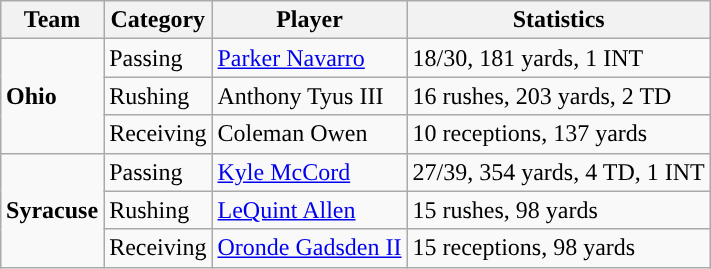<table class="wikitable" style="float: right;">
<tr>
<th>Team</th>
<th>Category</th>
<th>Player</th>
<th>Statistics</th>
</tr>
<tr>
<td rowspan=3><strong>Ohio</strong></td>
<td>Passing</td>
<td><a href='#'>Parker Navarro</a></td>
<td>18/30, 181 yards, 1 INT</td>
</tr>
<tr>
<td>Rushing</td>
<td>Anthony Tyus III</td>
<td>16 rushes, 203 yards, 2 TD</td>
</tr>
<tr>
<td>Receiving</td>
<td>Coleman Owen</td>
<td>10 receptions, 137 yards</td>
</tr>
<tr>
<td rowspan=3><strong>Syracuse</strong></td>
<td>Passing</td>
<td><a href='#'>Kyle McCord</a></td>
<td>27/39, 354 yards, 4 TD, 1 INT</td>
</tr>
<tr>
<td>Rushing</td>
<td><a href='#'>LeQuint Allen</a></td>
<td>15 rushes, 98 yards</td>
</tr>
<tr>
<td>Receiving</td>
<td><a href='#'>Oronde Gadsden II</a></td>
<td>15 receptions, 98 yards</td>
</tr>
</table>
